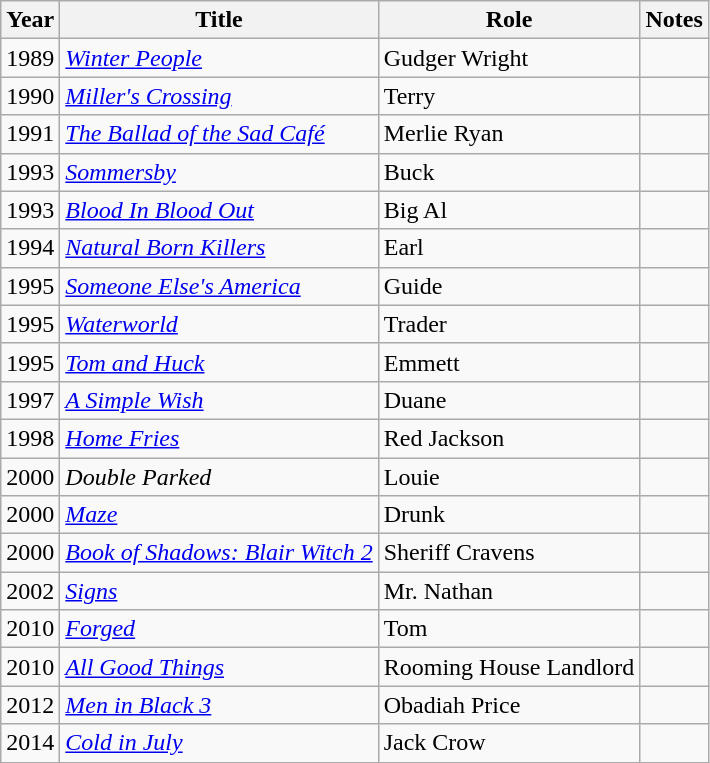<table class="wikitable sortable">
<tr>
<th>Year</th>
<th>Title</th>
<th>Role</th>
<th>Notes</th>
</tr>
<tr>
<td>1989</td>
<td><em><a href='#'>Winter People</a></em></td>
<td>Gudger Wright</td>
<td></td>
</tr>
<tr>
<td>1990</td>
<td><em><a href='#'>Miller's Crossing</a></em></td>
<td>Terry</td>
<td></td>
</tr>
<tr>
<td>1991</td>
<td><a href='#'><em>The Ballad of the Sad Café</em></a></td>
<td>Merlie Ryan</td>
<td></td>
</tr>
<tr>
<td>1993</td>
<td><em><a href='#'>Sommersby</a></em></td>
<td>Buck</td>
<td></td>
</tr>
<tr>
<td>1993</td>
<td><em><a href='#'>Blood In Blood Out</a></em></td>
<td>Big Al</td>
<td></td>
</tr>
<tr>
<td>1994</td>
<td><em><a href='#'>Natural Born Killers</a></em></td>
<td>Earl</td>
<td></td>
</tr>
<tr>
<td>1995</td>
<td><em><a href='#'>Someone Else's America</a></em></td>
<td>Guide</td>
<td></td>
</tr>
<tr>
<td>1995</td>
<td><em><a href='#'>Waterworld</a></em></td>
<td>Trader</td>
<td></td>
</tr>
<tr>
<td>1995</td>
<td><em><a href='#'>Tom and Huck</a></em></td>
<td>Emmett</td>
<td></td>
</tr>
<tr>
<td>1997</td>
<td><em><a href='#'>A Simple Wish</a></em></td>
<td>Duane</td>
<td></td>
</tr>
<tr>
<td>1998</td>
<td><em><a href='#'>Home Fries</a></em></td>
<td>Red Jackson</td>
<td></td>
</tr>
<tr>
<td>2000</td>
<td><em>Double Parked</em></td>
<td>Louie</td>
<td></td>
</tr>
<tr>
<td>2000</td>
<td><a href='#'><em>Maze</em></a></td>
<td>Drunk</td>
<td></td>
</tr>
<tr>
<td>2000</td>
<td><em><a href='#'>Book of Shadows: Blair Witch 2</a></em></td>
<td>Sheriff Cravens</td>
<td></td>
</tr>
<tr>
<td>2002</td>
<td><a href='#'><em>Signs</em></a></td>
<td>Mr. Nathan</td>
<td></td>
</tr>
<tr>
<td>2010</td>
<td><a href='#'><em>Forged</em></a></td>
<td>Tom</td>
<td></td>
</tr>
<tr>
<td>2010</td>
<td><a href='#'><em>All Good Things</em></a></td>
<td>Rooming House Landlord</td>
<td></td>
</tr>
<tr>
<td>2012</td>
<td><em><a href='#'>Men in Black 3</a></em></td>
<td>Obadiah Price</td>
<td></td>
</tr>
<tr>
<td>2014</td>
<td><a href='#'><em>Cold in July</em></a></td>
<td>Jack Crow</td>
<td></td>
</tr>
</table>
